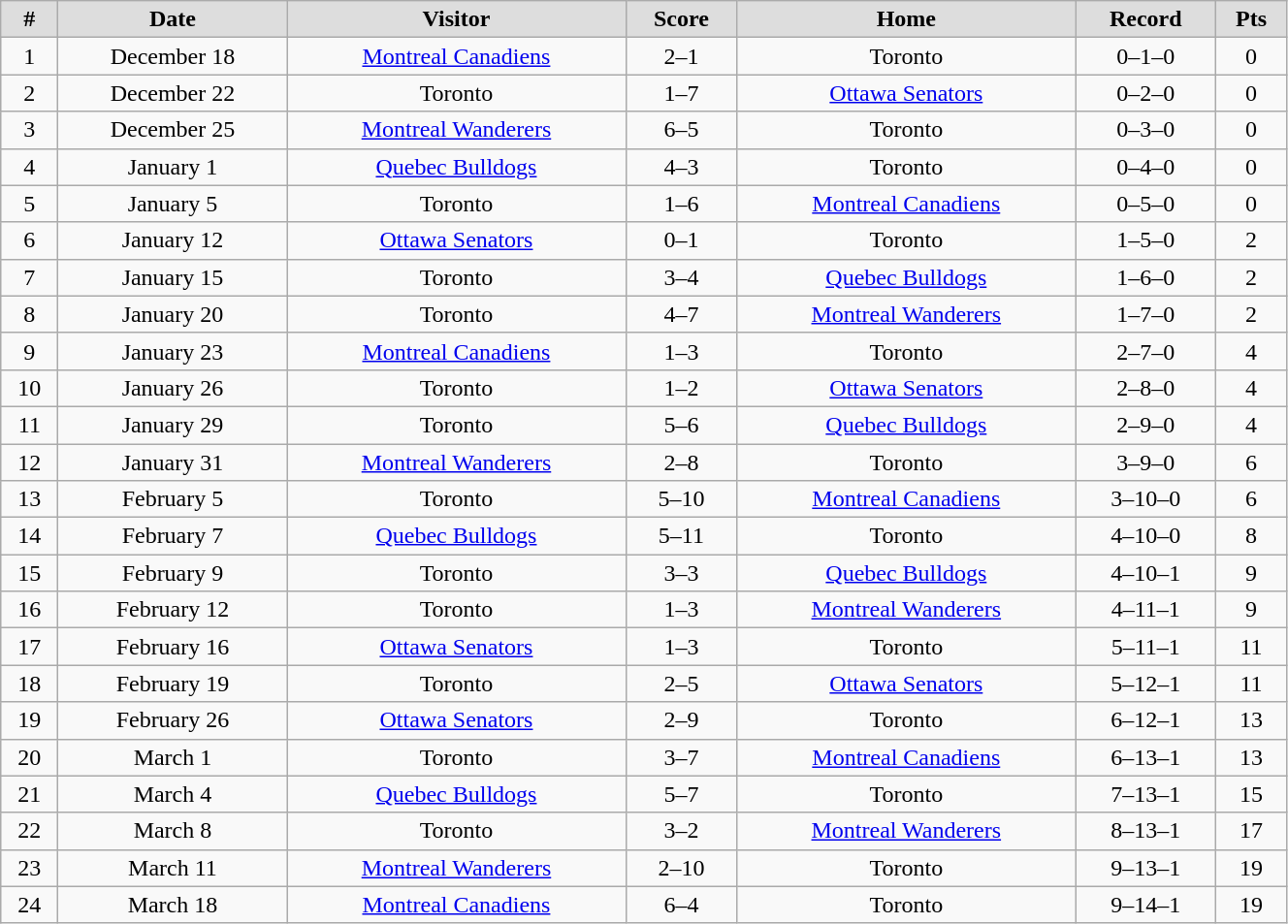<table class="wikitable" width="70%">
<tr align="center"  bgcolor="#dddddd">
<td><strong>#</strong></td>
<td><strong>Date</strong></td>
<td><strong>Visitor</strong></td>
<td><strong>Score</strong></td>
<td><strong>Home</strong></td>
<td><strong>Record</strong></td>
<td><strong>Pts</strong></td>
</tr>
<tr align="center" >
<td>1</td>
<td>December 18</td>
<td><a href='#'>Montreal Canadiens</a></td>
<td>2–1</td>
<td>Toronto</td>
<td>0–1–0</td>
<td>0</td>
</tr>
<tr align="center" >
<td>2</td>
<td>December 22</td>
<td>Toronto</td>
<td>1–7</td>
<td><a href='#'>Ottawa Senators</a></td>
<td>0–2–0</td>
<td>0</td>
</tr>
<tr align="center" >
<td>3</td>
<td>December 25</td>
<td><a href='#'>Montreal Wanderers</a></td>
<td>6–5</td>
<td>Toronto</td>
<td>0–3–0</td>
<td>0</td>
</tr>
<tr align="center" >
<td>4</td>
<td>January 1</td>
<td><a href='#'>Quebec Bulldogs</a></td>
<td>4–3</td>
<td>Toronto</td>
<td>0–4–0</td>
<td>0</td>
</tr>
<tr align="center" >
<td>5</td>
<td>January 5</td>
<td>Toronto</td>
<td>1–6</td>
<td><a href='#'>Montreal Canadiens</a></td>
<td>0–5–0</td>
<td>0</td>
</tr>
<tr align="center" >
<td>6</td>
<td>January 12</td>
<td><a href='#'>Ottawa Senators</a></td>
<td>0–1</td>
<td>Toronto</td>
<td>1–5–0</td>
<td>2</td>
</tr>
<tr align="center" >
<td>7</td>
<td>January 15</td>
<td>Toronto</td>
<td>3–4</td>
<td><a href='#'>Quebec Bulldogs</a></td>
<td>1–6–0</td>
<td>2</td>
</tr>
<tr align="center" >
<td>8</td>
<td>January 20</td>
<td>Toronto</td>
<td>4–7</td>
<td><a href='#'>Montreal Wanderers</a></td>
<td>1–7–0</td>
<td>2</td>
</tr>
<tr align="center" >
<td>9</td>
<td>January 23</td>
<td><a href='#'>Montreal Canadiens</a></td>
<td>1–3</td>
<td>Toronto</td>
<td>2–7–0</td>
<td>4</td>
</tr>
<tr align="center" >
<td>10</td>
<td>January 26</td>
<td>Toronto</td>
<td>1–2</td>
<td><a href='#'>Ottawa Senators</a></td>
<td>2–8–0</td>
<td>4</td>
</tr>
<tr align="center" >
<td>11</td>
<td>January 29</td>
<td>Toronto</td>
<td>5–6</td>
<td><a href='#'>Quebec Bulldogs</a></td>
<td>2–9–0</td>
<td>4</td>
</tr>
<tr align="center" >
<td>12</td>
<td>January 31</td>
<td><a href='#'>Montreal Wanderers</a></td>
<td>2–8</td>
<td>Toronto</td>
<td>3–9–0</td>
<td>6</td>
</tr>
<tr align="center" >
<td>13</td>
<td>February 5</td>
<td>Toronto</td>
<td>5–10</td>
<td><a href='#'>Montreal Canadiens</a></td>
<td>3–10–0</td>
<td>6</td>
</tr>
<tr align="center" >
<td>14</td>
<td>February 7</td>
<td><a href='#'>Quebec Bulldogs</a></td>
<td>5–11</td>
<td>Toronto</td>
<td>4–10–0</td>
<td>8</td>
</tr>
<tr align="center" >
<td>15</td>
<td>February 9</td>
<td>Toronto</td>
<td>3–3</td>
<td><a href='#'>Quebec Bulldogs</a></td>
<td>4–10–1</td>
<td>9</td>
</tr>
<tr align="center" >
<td>16</td>
<td>February 12</td>
<td>Toronto</td>
<td>1–3</td>
<td><a href='#'>Montreal Wanderers</a></td>
<td>4–11–1</td>
<td>9</td>
</tr>
<tr align="center" >
<td>17</td>
<td>February 16</td>
<td><a href='#'>Ottawa Senators</a></td>
<td>1–3</td>
<td>Toronto</td>
<td>5–11–1</td>
<td>11</td>
</tr>
<tr align="center" >
<td>18</td>
<td>February 19</td>
<td>Toronto</td>
<td>2–5</td>
<td><a href='#'>Ottawa Senators</a></td>
<td>5–12–1</td>
<td>11</td>
</tr>
<tr align="center" >
<td>19</td>
<td>February 26</td>
<td><a href='#'>Ottawa Senators</a></td>
<td>2–9</td>
<td>Toronto</td>
<td>6–12–1</td>
<td>13</td>
</tr>
<tr align="center" >
<td>20</td>
<td>March 1</td>
<td>Toronto</td>
<td>3–7</td>
<td><a href='#'>Montreal Canadiens</a></td>
<td>6–13–1</td>
<td>13</td>
</tr>
<tr align="center" >
<td>21</td>
<td>March 4</td>
<td><a href='#'>Quebec Bulldogs</a></td>
<td>5–7</td>
<td>Toronto</td>
<td>7–13–1</td>
<td>15</td>
</tr>
<tr align="center" >
<td>22</td>
<td>March 8</td>
<td>Toronto</td>
<td>3–2</td>
<td><a href='#'>Montreal Wanderers</a></td>
<td>8–13–1</td>
<td>17</td>
</tr>
<tr align="center" >
<td>23</td>
<td>March 11</td>
<td><a href='#'>Montreal Wanderers</a></td>
<td>2–10</td>
<td>Toronto</td>
<td>9–13–1</td>
<td>19</td>
</tr>
<tr align="center" >
<td>24</td>
<td>March 18</td>
<td><a href='#'>Montreal Canadiens</a></td>
<td>6–4</td>
<td>Toronto</td>
<td>9–14–1</td>
<td>19</td>
</tr>
</table>
